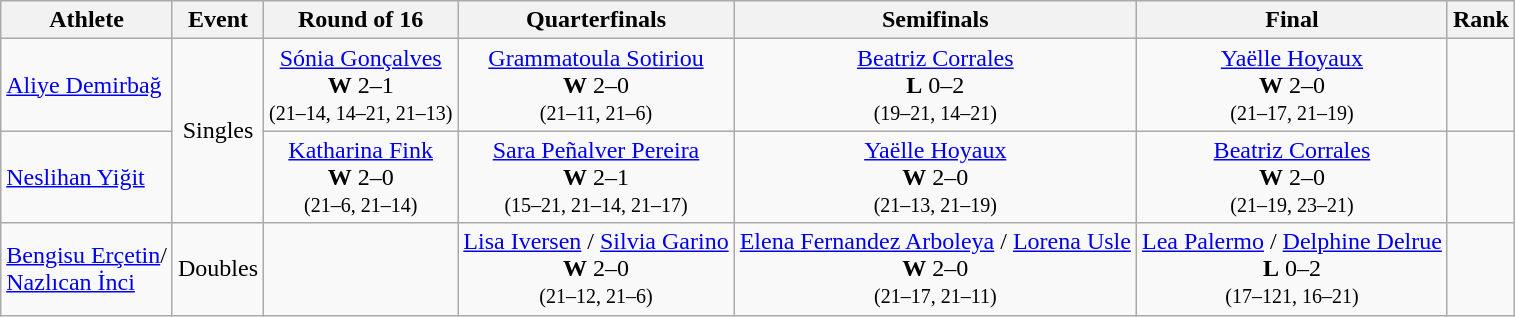<table class=wikitable>
<tr>
<th>Athlete</th>
<th>Event</th>
<th>Round of 16</th>
<th>Quarterfinals</th>
<th>Semifinals</th>
<th>Final</th>
<th>Rank</th>
</tr>
<tr align=center>
<td align=left><a href='#'>Aliye Demirbağ</a></td>
<td rowspan=2>Singles</td>
<td> <a href='#'>Sónia Gonçalves</a><br><strong>W</strong> 2–1 <br><small>(21–14, 14–21, 21–13)</small></td>
<td> <a href='#'>Grammatoula Sotiriou</a><br><strong>W</strong> 2–0 <br><small>(21–11, 21–6)</small></td>
<td> <a href='#'>Beatriz Corrales</a><br><strong>L</strong> 0–2 <br><small>(19–21, 14–21)</small></td>
<td> <a href='#'>Yaëlle Hoyaux</a><br><strong>W</strong> 2–0 <br><small>(21–17, 21–19)</small></td>
<td></td>
</tr>
<tr align=center>
<td align=left><a href='#'>Neslihan Yiğit</a></td>
<td> <a href='#'>Katharina Fink</a><br><strong>W</strong> 2–0 <br><small>(21–6, 21–14)</small></td>
<td> <a href='#'>Sara Peñalver Pereira</a><br><strong>W</strong> 2–1 <br><small>(15–21, 21–14, 21–17)</small></td>
<td> <a href='#'>Yaëlle Hoyaux</a><br><strong>W</strong> 2–0 <br><small>(21–13, 21–19)</small></td>
<td> <a href='#'>Beatriz Corrales</a><br><strong>W</strong> 2–0 <br><small>(21–19, 23–21)</small></td>
<td></td>
</tr>
<tr align=center>
<td align=left><a href='#'>Bengisu Erçetin</a>/<br><a href='#'>Nazlıcan İnci</a></td>
<td>Doubles</td>
<td></td>
<td> <a href='#'>Lisa Iversen</a> / <a href='#'>Silvia Garino</a><br><strong>W</strong> 2–0 <br><small>(21–12, 21–6)</small></td>
<td> <a href='#'>Elena Fernandez Arboleya</a> / <a href='#'>Lorena Usle</a><br><strong>W</strong> 2–0 <br><small>(21–17, 21–11)</small></td>
<td> <a href='#'>Lea Palermo</a> / <a href='#'>Delphine Delrue</a><br><strong>L</strong> 0–2 <br><small>(17–121, 16–21)</small></td>
<td></td>
</tr>
</table>
